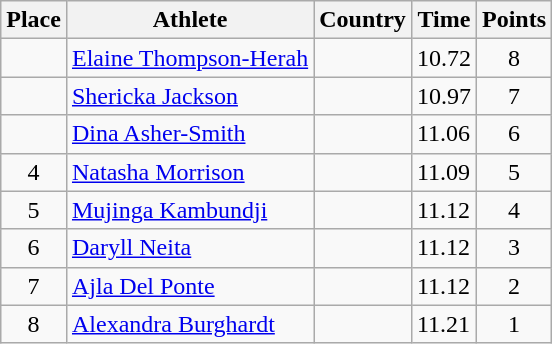<table class="wikitable">
<tr>
<th>Place</th>
<th>Athlete</th>
<th>Country</th>
<th>Time</th>
<th>Points</th>
</tr>
<tr>
<td align=center></td>
<td><a href='#'>Elaine Thompson-Herah</a></td>
<td></td>
<td>10.72</td>
<td align=center>8</td>
</tr>
<tr>
<td align=center></td>
<td><a href='#'>Shericka Jackson</a></td>
<td></td>
<td>10.97</td>
<td align=center>7</td>
</tr>
<tr>
<td align=center></td>
<td><a href='#'>Dina Asher-Smith</a></td>
<td></td>
<td>11.06</td>
<td align=center>6</td>
</tr>
<tr>
<td align=center>4</td>
<td><a href='#'>Natasha Morrison</a></td>
<td></td>
<td>11.09</td>
<td align=center>5</td>
</tr>
<tr>
<td align=center>5</td>
<td><a href='#'>Mujinga Kambundji</a></td>
<td></td>
<td>11.12</td>
<td align=center>4</td>
</tr>
<tr>
<td align=center>6</td>
<td><a href='#'>Daryll Neita</a></td>
<td></td>
<td>11.12</td>
<td align=center>3</td>
</tr>
<tr>
<td align=center>7</td>
<td><a href='#'>Ajla Del Ponte</a></td>
<td></td>
<td>11.12</td>
<td align=center>2</td>
</tr>
<tr>
<td align=center>8</td>
<td><a href='#'>Alexandra Burghardt</a></td>
<td></td>
<td>11.21</td>
<td align=center>1</td>
</tr>
</table>
